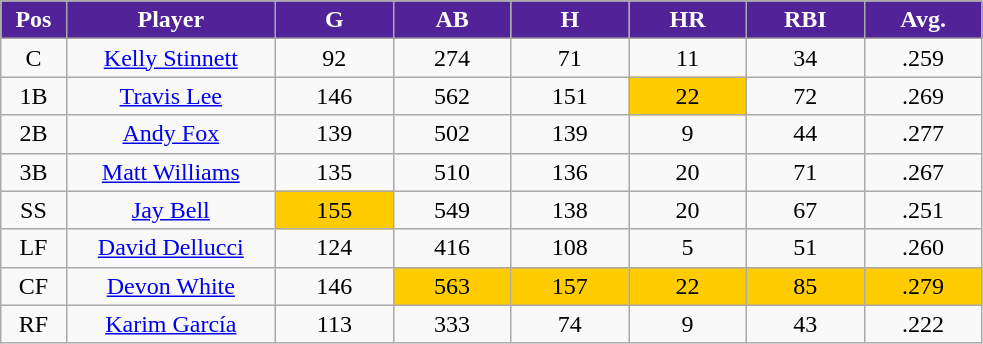<table class="wikitable sortable">
<tr>
<th style="background:#522398; color:white; width:5%;">Pos</th>
<th style="background:#522398; color:white; width:16%;">Player</th>
<th style="background:#522398; color:white; width:9%;">G</th>
<th style="background:#522398; color:white; width:9%;">AB</th>
<th style="background:#522398; color:white; width:9%;">H</th>
<th style="background:#522398; color:white; width:9%;">HR</th>
<th style="background:#522398; color:white; width:9%;">RBI</th>
<th style="background:#522398; color:white; width:9%;">Avg.</th>
</tr>
<tr style="text-align:center;">
<td>C</td>
<td><a href='#'>Kelly Stinnett</a></td>
<td>92</td>
<td>274</td>
<td>71</td>
<td>11</td>
<td>34</td>
<td>.259</td>
</tr>
<tr style="text-align:center;">
<td>1B</td>
<td><a href='#'>Travis Lee</a></td>
<td>146</td>
<td>562</td>
<td>151</td>
<td style="background:#fc0;">22</td>
<td>72</td>
<td>.269</td>
</tr>
<tr style="text-align:center;">
<td>2B</td>
<td><a href='#'>Andy Fox</a></td>
<td>139</td>
<td>502</td>
<td>139</td>
<td>9</td>
<td>44</td>
<td>.277</td>
</tr>
<tr style="text-align:center;">
<td>3B</td>
<td><a href='#'>Matt Williams</a></td>
<td>135</td>
<td>510</td>
<td>136</td>
<td>20</td>
<td>71</td>
<td>.267</td>
</tr>
<tr style="text-align:center;">
<td>SS</td>
<td><a href='#'>Jay Bell</a></td>
<td style="background:#fc0;">155</td>
<td>549</td>
<td>138</td>
<td>20</td>
<td>67</td>
<td>.251</td>
</tr>
<tr style="text-align:center;">
<td>LF</td>
<td><a href='#'>David Dellucci</a></td>
<td>124</td>
<td>416</td>
<td>108</td>
<td>5</td>
<td>51</td>
<td>.260</td>
</tr>
<tr style="text-align:center;">
<td>CF</td>
<td><a href='#'>Devon White</a></td>
<td>146</td>
<td style="background:#fc0;">563</td>
<td style="background:#fc0;">157</td>
<td style="background:#fc0;">22</td>
<td style="background:#fc0;">85</td>
<td style="background:#fc0;">.279</td>
</tr>
<tr style="text-align:center;">
<td>RF</td>
<td><a href='#'>Karim García</a></td>
<td>113</td>
<td>333</td>
<td>74</td>
<td>9</td>
<td>43</td>
<td>.222</td>
</tr>
</table>
